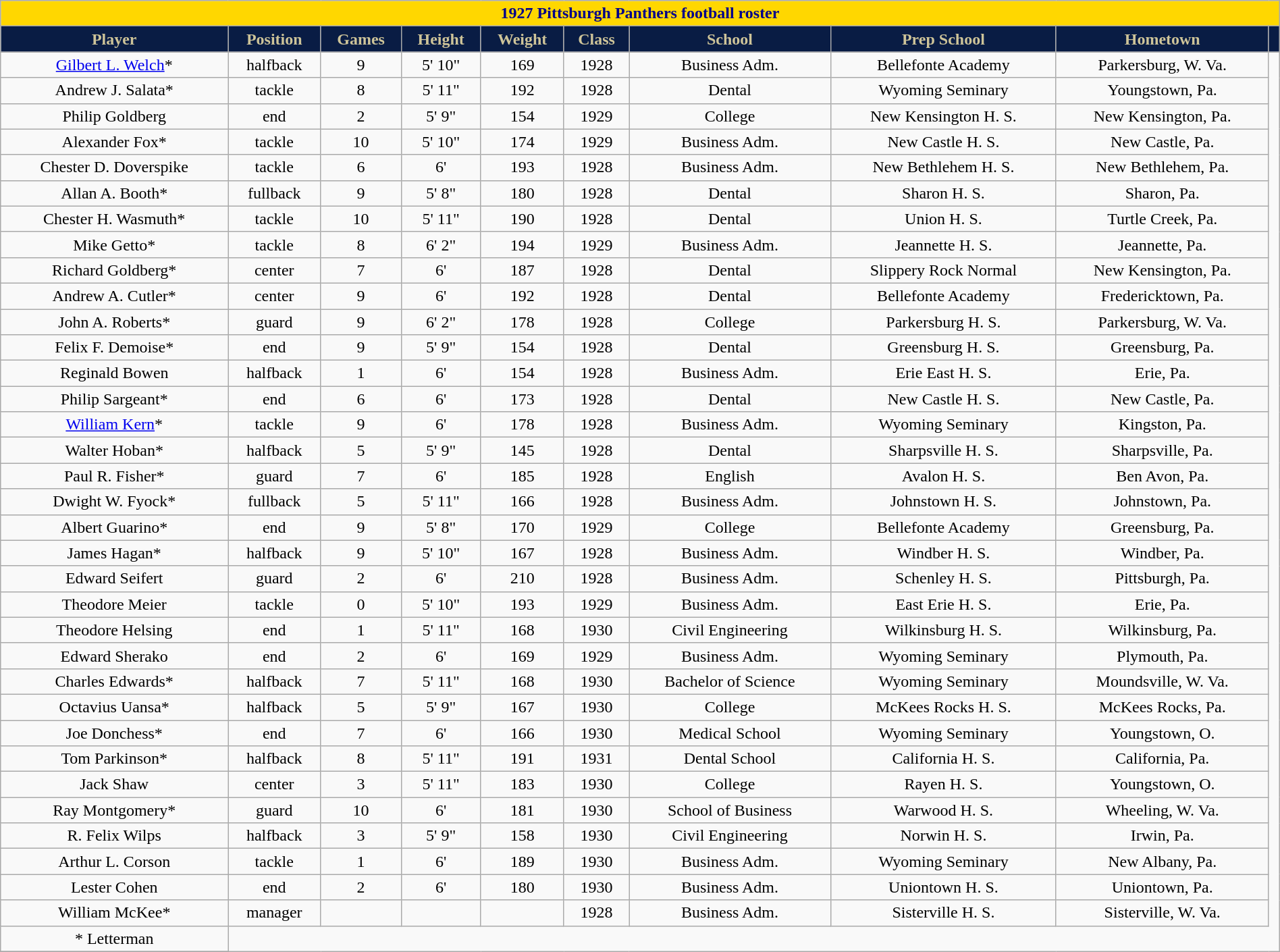<table class="wikitable collapsible collapsed" style="margin: left; text-align:right; width:100%;">
<tr>
<th colspan="10" ; style="background:gold; color:darkblue; text-align: center;"><strong>1927 Pittsburgh Panthers football roster</strong></th>
</tr>
<tr align="center"  style="background:#091C44; color:#CEC499;">
<td><strong>Player</strong></td>
<td><strong>Position</strong></td>
<td><strong>Games</strong></td>
<td><strong>Height</strong></td>
<td><strong>Weight</strong></td>
<td><strong>Class</strong></td>
<td><strong>School</strong></td>
<td><strong>Prep School</strong></td>
<td><strong>Hometown</strong></td>
<td></td>
</tr>
<tr align="center" bgcolor="">
<td><a href='#'>Gilbert L. Welch</a>*</td>
<td>halfback</td>
<td>9</td>
<td>5' 10"</td>
<td>169</td>
<td>1928</td>
<td>Business Adm.</td>
<td>Bellefonte Academy</td>
<td>Parkersburg, W. Va.</td>
</tr>
<tr align="center" bgcolor="">
<td>Andrew J. Salata*</td>
<td>tackle</td>
<td>8</td>
<td>5' 11"</td>
<td>192</td>
<td>1928</td>
<td>Dental</td>
<td>Wyoming Seminary</td>
<td>Youngstown, Pa.</td>
</tr>
<tr align="center" bgcolor="">
<td>Philip Goldberg</td>
<td>end</td>
<td>2</td>
<td>5' 9"</td>
<td>154</td>
<td>1929</td>
<td>College</td>
<td>New Kensington H. S.</td>
<td>New Kensington, Pa.</td>
</tr>
<tr align="center" bgcolor="">
<td>Alexander Fox*</td>
<td>tackle</td>
<td>10</td>
<td>5' 10"</td>
<td>174</td>
<td>1929</td>
<td>Business Adm.</td>
<td>New Castle H. S.</td>
<td>New Castle, Pa.</td>
</tr>
<tr align="center" bgcolor="">
<td>Chester D. Doverspike</td>
<td>tackle</td>
<td>6</td>
<td>6'</td>
<td>193</td>
<td>1928</td>
<td>Business Adm.</td>
<td>New Bethlehem H. S.</td>
<td>New Bethlehem, Pa.</td>
</tr>
<tr align="center" bgcolor="">
<td>Allan A. Booth*</td>
<td>fullback</td>
<td>9</td>
<td>5' 8"</td>
<td>180</td>
<td>1928</td>
<td>Dental</td>
<td>Sharon H. S.</td>
<td>Sharon, Pa.</td>
</tr>
<tr align="center" bgcolor="">
<td>Chester H. Wasmuth*</td>
<td>tackle</td>
<td>10</td>
<td>5' 11"</td>
<td>190</td>
<td>1928</td>
<td>Dental</td>
<td>Union H. S.</td>
<td>Turtle Creek, Pa.</td>
</tr>
<tr align="center" bgcolor="">
<td>Mike Getto*</td>
<td>tackle</td>
<td>8</td>
<td>6' 2"</td>
<td>194</td>
<td>1929</td>
<td>Business Adm.</td>
<td>Jeannette H. S.</td>
<td>Jeannette, Pa.</td>
</tr>
<tr align="center" bgcolor="">
<td>Richard Goldberg*</td>
<td>center</td>
<td>7</td>
<td>6'</td>
<td>187</td>
<td>1928</td>
<td>Dental</td>
<td>Slippery Rock Normal</td>
<td>New Kensington, Pa.</td>
</tr>
<tr align="center" bgcolor="">
<td>Andrew A. Cutler*</td>
<td>center</td>
<td>9</td>
<td>6'</td>
<td>192</td>
<td>1928</td>
<td>Dental</td>
<td>Bellefonte Academy</td>
<td>Fredericktown, Pa.</td>
</tr>
<tr align="center" bgcolor="">
<td>John A. Roberts*</td>
<td>guard</td>
<td>9</td>
<td>6' 2"</td>
<td>178</td>
<td>1928</td>
<td>College</td>
<td>Parkersburg H. S.</td>
<td>Parkersburg, W. Va.</td>
</tr>
<tr align="center" bgcolor="">
<td>Felix F. Demoise*</td>
<td>end</td>
<td>9</td>
<td>5' 9"</td>
<td>154</td>
<td>1928</td>
<td>Dental</td>
<td>Greensburg H. S.</td>
<td>Greensburg, Pa.</td>
</tr>
<tr align="center" bgcolor="">
<td>Reginald Bowen</td>
<td>halfback</td>
<td>1</td>
<td>6'</td>
<td>154</td>
<td>1928</td>
<td>Business Adm.</td>
<td>Erie East H. S.</td>
<td>Erie, Pa.</td>
</tr>
<tr align="center" bgcolor="">
<td>Philip Sargeant*</td>
<td>end</td>
<td>6</td>
<td>6'</td>
<td>173</td>
<td>1928</td>
<td>Dental</td>
<td>New Castle H. S.</td>
<td>New Castle, Pa.</td>
</tr>
<tr align="center" bgcolor="">
<td><a href='#'>William Kern</a>*</td>
<td>tackle</td>
<td>9</td>
<td>6'</td>
<td>178</td>
<td>1928</td>
<td>Business Adm.</td>
<td>Wyoming Seminary</td>
<td>Kingston, Pa.</td>
</tr>
<tr align="center" bgcolor="">
<td>Walter Hoban*</td>
<td>halfback</td>
<td>5</td>
<td>5' 9"</td>
<td>145</td>
<td>1928</td>
<td>Dental</td>
<td>Sharpsville H. S.</td>
<td>Sharpsville, Pa.</td>
</tr>
<tr align="center" bgcolor="">
<td>Paul R. Fisher*</td>
<td>guard</td>
<td>7</td>
<td>6'</td>
<td>185</td>
<td>1928</td>
<td>English</td>
<td>Avalon H. S.</td>
<td>Ben Avon, Pa.</td>
</tr>
<tr align="center" bgcolor="">
<td>Dwight W. Fyock*</td>
<td>fullback</td>
<td>5</td>
<td>5' 11"</td>
<td>166</td>
<td>1928</td>
<td>Business Adm.</td>
<td>Johnstown H. S.</td>
<td>Johnstown, Pa.</td>
</tr>
<tr align="center" bgcolor="">
<td>Albert Guarino*</td>
<td>end</td>
<td>9</td>
<td>5' 8"</td>
<td>170</td>
<td>1929</td>
<td>College</td>
<td>Bellefonte Academy</td>
<td>Greensburg, Pa.</td>
</tr>
<tr align="center" bgcolor="">
<td>James Hagan*</td>
<td>halfback</td>
<td>9</td>
<td>5' 10"</td>
<td>167</td>
<td>1928</td>
<td>Business Adm.</td>
<td>Windber H. S.</td>
<td>Windber, Pa.</td>
</tr>
<tr align="center" bgcolor="">
<td>Edward Seifert</td>
<td>guard</td>
<td>2</td>
<td>6'</td>
<td>210</td>
<td>1928</td>
<td>Business Adm.</td>
<td>Schenley H. S.</td>
<td>Pittsburgh, Pa.</td>
</tr>
<tr align="center" bgcolor="">
<td>Theodore Meier</td>
<td>tackle</td>
<td>0</td>
<td>5' 10"</td>
<td>193</td>
<td>1929</td>
<td>Business Adm.</td>
<td>East Erie H. S.</td>
<td>Erie, Pa.</td>
</tr>
<tr align="center" bgcolor="">
<td>Theodore Helsing</td>
<td>end</td>
<td>1</td>
<td>5' 11"</td>
<td>168</td>
<td>1930</td>
<td>Civil Engineering</td>
<td>Wilkinsburg H. S.</td>
<td>Wilkinsburg, Pa.</td>
</tr>
<tr align="center" bgcolor="">
<td>Edward Sherako</td>
<td>end</td>
<td>2</td>
<td>6'</td>
<td>169</td>
<td>1929</td>
<td>Business Adm.</td>
<td>Wyoming Seminary</td>
<td>Plymouth, Pa.</td>
</tr>
<tr align="center" bgcolor="">
<td>Charles Edwards*</td>
<td>halfback</td>
<td>7</td>
<td>5' 11"</td>
<td>168</td>
<td>1930</td>
<td>Bachelor of Science</td>
<td>Wyoming Seminary</td>
<td>Moundsville, W. Va.</td>
</tr>
<tr align="center" bgcolor="">
<td>Octavius Uansa*</td>
<td>halfback</td>
<td>5</td>
<td>5' 9"</td>
<td>167</td>
<td>1930</td>
<td>College</td>
<td>McKees Rocks H. S.</td>
<td>McKees Rocks, Pa.</td>
</tr>
<tr align="center" bgcolor="">
<td>Joe Donchess*</td>
<td>end</td>
<td>7</td>
<td>6'</td>
<td>166</td>
<td>1930</td>
<td>Medical School</td>
<td>Wyoming Seminary</td>
<td>Youngstown, O.</td>
</tr>
<tr align="center" bgcolor="">
<td>Tom Parkinson*</td>
<td>halfback</td>
<td>8</td>
<td>5' 11"</td>
<td>191</td>
<td>1931</td>
<td>Dental School</td>
<td>California H. S.</td>
<td>California, Pa.</td>
</tr>
<tr align="center" bgcolor="">
<td>Jack Shaw</td>
<td>center</td>
<td>3</td>
<td>5' 11"</td>
<td>183</td>
<td>1930</td>
<td>College</td>
<td>Rayen H. S.</td>
<td>Youngstown, O.</td>
</tr>
<tr align="center" bgcolor="">
<td>Ray Montgomery*</td>
<td>guard</td>
<td>10</td>
<td>6'</td>
<td>181</td>
<td>1930</td>
<td>School of Business</td>
<td>Warwood H. S.</td>
<td>Wheeling, W. Va.</td>
</tr>
<tr align="center" bgcolor="">
<td>R. Felix Wilps</td>
<td>halfback</td>
<td>3</td>
<td>5' 9"</td>
<td>158</td>
<td>1930</td>
<td>Civil Engineering</td>
<td>Norwin H. S.</td>
<td>Irwin, Pa.</td>
</tr>
<tr align="center" bgcolor="">
<td>Arthur L. Corson</td>
<td>tackle</td>
<td>1</td>
<td>6'</td>
<td>189</td>
<td>1930</td>
<td>Business Adm.</td>
<td>Wyoming Seminary</td>
<td>New Albany, Pa.</td>
</tr>
<tr align="center" bgcolor="">
<td>Lester Cohen</td>
<td>end</td>
<td>2</td>
<td>6'</td>
<td>180</td>
<td>1930</td>
<td>Business Adm.</td>
<td>Uniontown H. S.</td>
<td>Uniontown, Pa.</td>
</tr>
<tr align="center" bgcolor="">
<td>William McKee*</td>
<td>manager</td>
<td></td>
<td></td>
<td></td>
<td>1928</td>
<td>Business Adm.</td>
<td>Sisterville H. S.</td>
<td>Sisterville, W. Va.</td>
</tr>
<tr align="center" bgcolor="">
<td>* Letterman</td>
</tr>
<tr align="center" bgcolor="">
</tr>
</table>
